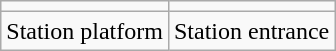<table class="wikitable floatright">
<tr>
<td></td>
<td></td>
</tr>
<tr>
<td>Station platform</td>
<td>Station entrance</td>
</tr>
</table>
